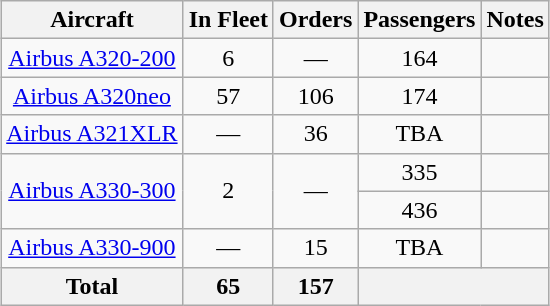<table class="wikitable" style="text-align:center;margin:auto;">
<tr>
<th>Aircraft</th>
<th>In Fleet</th>
<th>Orders</th>
<th>Passengers</th>
<th>Notes</th>
</tr>
<tr>
<td><a href='#'>Airbus A320-200</a></td>
<td>6</td>
<td>—</td>
<td>164</td>
<td></td>
</tr>
<tr>
<td><a href='#'>Airbus A320neo</a></td>
<td>57</td>
<td>106</td>
<td>174</td>
<td></td>
</tr>
<tr>
<td><a href='#'>Airbus A321XLR</a></td>
<td>—</td>
<td>36</td>
<td><abbr>TBA</abbr></td>
<td></td>
</tr>
<tr>
<td rowspan="2"><a href='#'>Airbus A330-300</a></td>
<td rowspan="2">2</td>
<td rowspan="2">—</td>
<td>335</td>
<td></td>
</tr>
<tr>
<td>436</td>
<td></td>
</tr>
<tr>
<td><a href='#'>Airbus A330-900</a></td>
<td>—</td>
<td>15</td>
<td><abbr>TBA</abbr></td>
<td></td>
</tr>
<tr>
<th>Total</th>
<th>65</th>
<th>157</th>
<th colspan="2"></th>
</tr>
</table>
